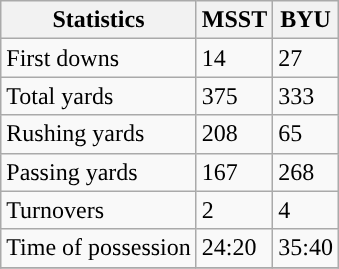<table class="wikitable">
<tr>
<th>Statistics</th>
<th>MSST</th>
<th>BYU</th>
</tr>
<tr>
<td>First downs</td>
<td>14</td>
<td>27</td>
</tr>
<tr>
<td>Total yards</td>
<td>375</td>
<td>333</td>
</tr>
<tr>
<td>Rushing yards</td>
<td>208</td>
<td>65</td>
</tr>
<tr>
<td>Passing yards</td>
<td>167</td>
<td>268</td>
</tr>
<tr>
<td>Turnovers</td>
<td>2</td>
<td>4</td>
</tr>
<tr>
<td>Time of possession</td>
<td>24:20</td>
<td>35:40</td>
</tr>
<tr>
</tr>
</table>
